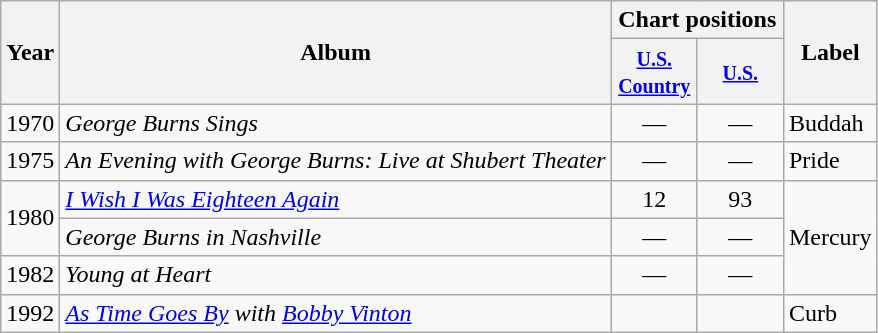<table class="wikitable">
<tr>
<th rowspan="2">Year</th>
<th rowspan="2">Album</th>
<th colspan="2">Chart positions</th>
<th rowspan="2">Label</th>
</tr>
<tr>
<th style="width:50px;"><small><a href='#'>U.S. Country</a></small></th>
<th style="width:50px;"><small><a href='#'>U.S.</a></small></th>
</tr>
<tr>
<td>1970</td>
<td><em>George Burns Sings</em></td>
<td style="text-align:center;">—</td>
<td style="text-align:center;">—</td>
<td style="text-align:left;" rowspan="1">Buddah</td>
</tr>
<tr>
<td>1975</td>
<td><em>An Evening with George Burns: Live at Shubert Theater</em></td>
<td style="text-align:center;">—</td>
<td style="text-align:center;">—</td>
<td style="text-align:left;" rowspan="1">Pride</td>
</tr>
<tr>
<td rowspan="2">1980</td>
<td><em><a href='#'>I Wish I Was Eighteen Again</a></em></td>
<td style="text-align:center;">12</td>
<td style="text-align:center;">93</td>
<td style="text-align:left;" rowspan="3">Mercury</td>
</tr>
<tr>
<td><em>George Burns in Nashville</em></td>
<td style="text-align:center;">—</td>
<td style="text-align:center;">—</td>
</tr>
<tr>
<td>1982</td>
<td><em>Young at Heart</em></td>
<td style="text-align:center;">—</td>
<td style="text-align:center;">—</td>
</tr>
<tr>
<td>1992</td>
<td><em><a href='#'>As Time Goes By</a> with <a href='#'>Bobby Vinton</a></em></td>
<td></td>
<td></td>
<td>Curb</td>
</tr>
</table>
